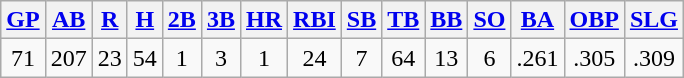<table class="wikitable">
<tr>
<th><a href='#'>GP</a></th>
<th><a href='#'>AB</a></th>
<th><a href='#'>R</a></th>
<th><a href='#'>H</a></th>
<th><a href='#'>2B</a></th>
<th><a href='#'>3B</a></th>
<th><a href='#'>HR</a></th>
<th><a href='#'>RBI</a></th>
<th><a href='#'>SB</a></th>
<th><a href='#'>TB</a></th>
<th><a href='#'>BB</a></th>
<th><a href='#'>SO</a></th>
<th><a href='#'>BA</a></th>
<th><a href='#'>OBP</a></th>
<th><a href='#'>SLG</a></th>
</tr>
<tr align=center>
<td>71</td>
<td>207</td>
<td>23</td>
<td>54</td>
<td>1</td>
<td>3</td>
<td>1</td>
<td>24</td>
<td>7</td>
<td>64</td>
<td>13</td>
<td>6</td>
<td>.261</td>
<td>.305</td>
<td>.309</td>
</tr>
</table>
